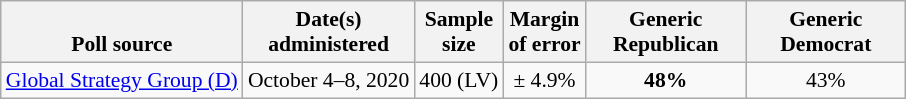<table class="wikitable" style="font-size:90%;text-align:center;">
<tr valign=bottom>
<th>Poll source</th>
<th>Date(s)<br>administered</th>
<th>Sample<br>size</th>
<th>Margin<br>of error</th>
<th style="width:100px;">Generic<br>Republican</th>
<th style="width:100px;">Generic<br>Democrat</th>
</tr>
<tr>
<td style="text-align:left;"><a href='#'>Global Strategy Group (D)</a></td>
<td>October 4–8, 2020</td>
<td>400 (LV)</td>
<td>± 4.9%</td>
<td><strong>48%</strong></td>
<td>43%</td>
</tr>
</table>
